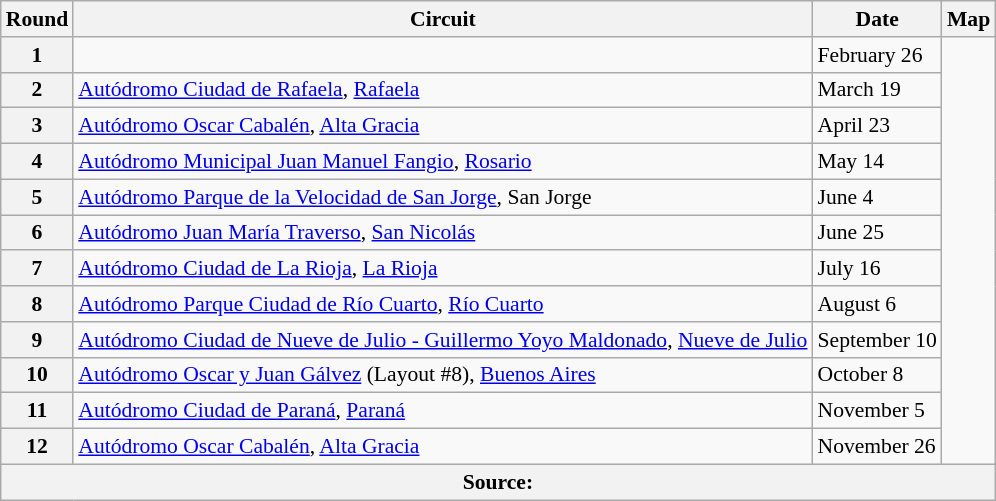<table class="wikitable" border="1" style="font-size: 90%">
<tr>
<th>Round</th>
<th>Circuit</th>
<th>Date</th>
<th>Map</th>
</tr>
<tr>
<th>1</th>
<td></td>
<td>February 26</td>
<td rowspan=12></td>
</tr>
<tr>
<th>2</th>
<td> <a href='#'>Autódromo Ciudad de Rafaela</a>, <a href='#'>Rafaela</a></td>
<td>March 19</td>
</tr>
<tr>
<th>3</th>
<td> <a href='#'>Autódromo Oscar Cabalén</a>, <a href='#'>Alta Gracia</a></td>
<td>April 23</td>
</tr>
<tr>
<th>4</th>
<td> <a href='#'>Autódromo Municipal Juan Manuel Fangio</a>, <a href='#'>Rosario</a></td>
<td>May 14</td>
</tr>
<tr>
<th>5</th>
<td> <a href='#'>Autódromo Parque de la Velocidad de San Jorge</a>, San Jorge</td>
<td>June 4</td>
</tr>
<tr>
<th>6</th>
<td> <a href='#'>Autódromo Juan María Traverso</a>, <a href='#'>San Nicolás</a></td>
<td>June 25</td>
</tr>
<tr>
<th>7</th>
<td> <a href='#'>Autódromo Ciudad de La Rioja</a>, <a href='#'>La Rioja</a></td>
<td>July 16</td>
</tr>
<tr>
<th>8</th>
<td> <a href='#'>Autódromo Parque Ciudad de Río Cuarto</a>, <a href='#'>Río Cuarto</a></td>
<td>August 6</td>
</tr>
<tr>
<th>9</th>
<td> <a href='#'>Autódromo Ciudad de Nueve de Julio - Guillermo Yoyo Maldonado</a>, <a href='#'>Nueve de Julio</a></td>
<td>September 10</td>
</tr>
<tr>
<th>10</th>
<td> <a href='#'>Autódromo Oscar y Juan Gálvez</a> (Layout #8), <a href='#'>Buenos Aires</a></td>
<td>October 8</td>
</tr>
<tr>
<th>11</th>
<td> <a href='#'>Autódromo Ciudad de Paraná</a>, <a href='#'>Paraná</a></td>
<td>November 5</td>
</tr>
<tr>
<th>12</th>
<td> <a href='#'>Autódromo Oscar Cabalén</a>, <a href='#'>Alta Gracia</a></td>
<td>November 26</td>
</tr>
<tr>
<th colspan=4>Source:</th>
</tr>
</table>
